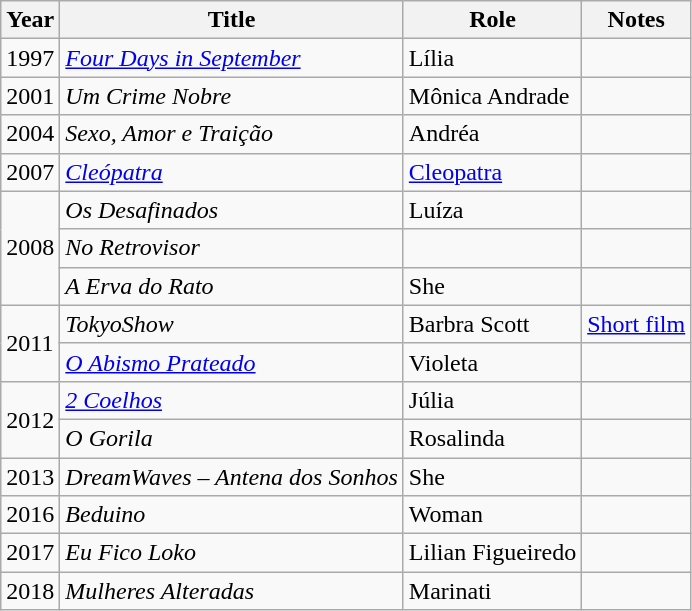<table class="wikitable">
<tr>
<th>Year</th>
<th>Title</th>
<th>Role</th>
<th>Notes</th>
</tr>
<tr>
<td>1997</td>
<td><em><a href='#'>Four Days in September</a></em></td>
<td>Lília</td>
<td></td>
</tr>
<tr>
<td>2001</td>
<td><em>Um Crime Nobre</em></td>
<td>Mônica Andrade</td>
<td></td>
</tr>
<tr>
<td>2004</td>
<td><em>Sexo, Amor e Traição</em></td>
<td>Andréa</td>
<td></td>
</tr>
<tr>
<td>2007</td>
<td><em><a href='#'>Cleópatra</a></em></td>
<td><a href='#'>Cleopatra</a></td>
<td></td>
</tr>
<tr>
<td rowspan="3">2008</td>
<td><em>Os Desafinados</em></td>
<td>Luíza</td>
<td></td>
</tr>
<tr>
<td><em>No Retrovisor</em></td>
<td></td>
<td></td>
</tr>
<tr>
<td><em>A Erva do Rato</em></td>
<td>She</td>
<td></td>
</tr>
<tr>
<td rowspan="2">2011</td>
<td><em>TokyoShow</em></td>
<td>Barbra Scott</td>
<td><a href='#'>Short film</a></td>
</tr>
<tr>
<td><em><a href='#'>O Abismo Prateado</a></em></td>
<td>Violeta</td>
<td></td>
</tr>
<tr>
<td rowspan="2">2012</td>
<td><em><a href='#'>2 Coelhos</a></em></td>
<td>Júlia</td>
<td></td>
</tr>
<tr>
<td><em>O Gorila</em></td>
<td>Rosalinda</td>
<td></td>
</tr>
<tr>
<td>2013</td>
<td><em>DreamWaves – Antena dos Sonhos</em></td>
<td>She</td>
<td></td>
</tr>
<tr>
<td>2016</td>
<td><em>Beduino</em></td>
<td>Woman</td>
<td></td>
</tr>
<tr>
<td>2017</td>
<td><em>Eu Fico Loko</em></td>
<td>Lilian Figueiredo</td>
<td></td>
</tr>
<tr>
<td>2018</td>
<td><em>Mulheres Alteradas</em></td>
<td>Marinati</td>
<td></td>
</tr>
</table>
